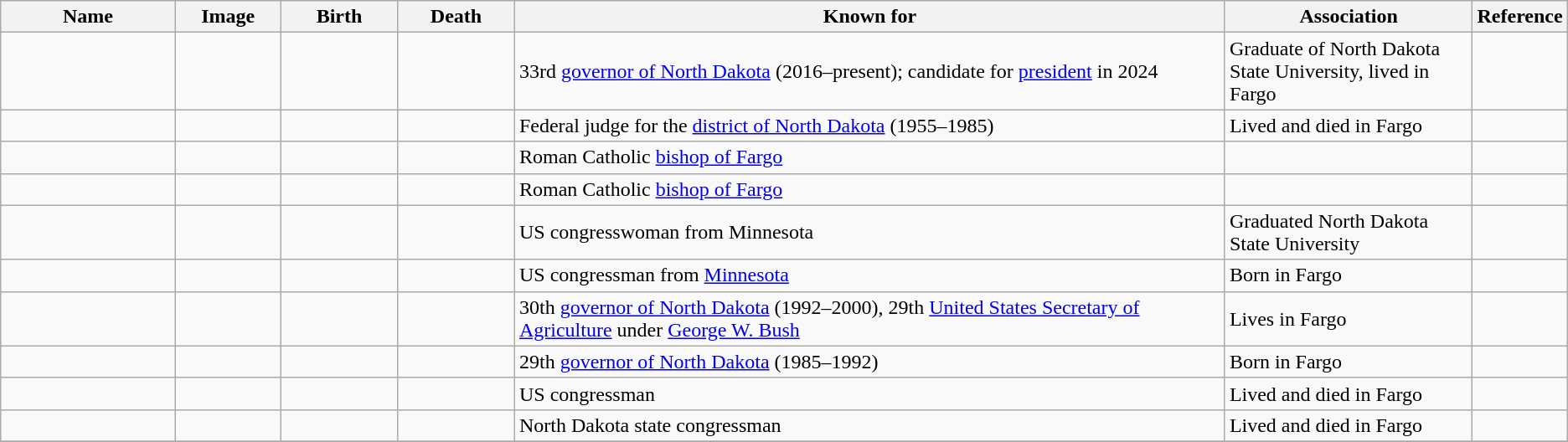<table class="wikitable sortable">
<tr>
<th scope="col" width="140">Name</th>
<th scope="col" width="80" class="unsortable">Image</th>
<th scope="col" width="90">Birth</th>
<th scope="col" width="90">Death</th>
<th scope="col" width="600" class="unsortable">Known for</th>
<th scope="col" width="200" class="unsortable">Association</th>
<th scope="col" width="30" class="unsortable">Reference</th>
</tr>
<tr>
<td></td>
<td><br></td>
<td align=right></td>
<td align=right></td>
<td>33rd <a href='#'>governor of North Dakota</a> (2016–present); candidate for <a href='#'>president</a> in 2024</td>
<td>Graduate of North Dakota State University, lived in Fargo</td>
<td align="center"></td>
</tr>
<tr>
<td></td>
<td></td>
<td align=right></td>
<td align=right></td>
<td>Federal judge for the <a href='#'>district of North Dakota</a> (1955–1985)</td>
<td>Lived and died in Fargo</td>
<td align="center"></td>
</tr>
<tr>
<td></td>
<td></td>
<td align=right></td>
<td align=right></td>
<td>Roman Catholic <a href='#'>bishop of Fargo</a></td>
<td></td>
<td align="center"></td>
</tr>
<tr>
<td></td>
<td></td>
<td align=right></td>
<td align=right></td>
<td>Roman Catholic <a href='#'>bishop of Fargo</a></td>
<td></td>
<td align="center"></td>
</tr>
<tr>
<td></td>
<td><br></td>
<td align=right></td>
<td align=right></td>
<td>US congresswoman from Minnesota</td>
<td>Graduated North Dakota State University</td>
<td align="center"></td>
</tr>
<tr>
<td></td>
<td></td>
<td align=right></td>
<td></td>
<td>US congressman from <a href='#'>Minnesota</a></td>
<td>Born in Fargo</td>
<td align="center"></td>
</tr>
<tr>
<td></td>
<td></td>
<td align=right></td>
<td align=right></td>
<td>30th <a href='#'>governor of North Dakota</a> (1992–2000), 29th <a href='#'>United States Secretary of Agriculture</a> under <a href='#'>George W. Bush</a></td>
<td>Lives in Fargo</td>
<td align="center"></td>
</tr>
<tr>
<td></td>
<td></td>
<td align=right></td>
<td align=right></td>
<td>29th <a href='#'>governor of North Dakota</a> (1985–1992)</td>
<td>Born in Fargo</td>
<td align="center"></td>
</tr>
<tr>
<td></td>
<td></td>
<td align=right></td>
<td align=right></td>
<td>US congressman</td>
<td>Lived and died in Fargo</td>
<td align="center"></td>
</tr>
<tr>
<td></td>
<td></td>
<td align=right></td>
<td align=right></td>
<td>North Dakota state congressman</td>
<td>Lived and died in Fargo</td>
<td align="center"></td>
</tr>
<tr>
</tr>
</table>
